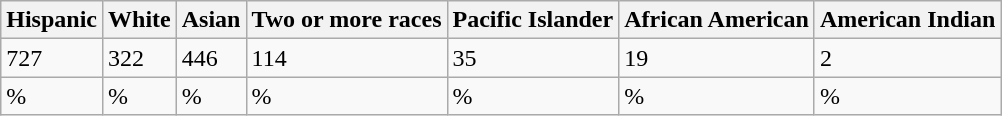<table class="wikitable" style="margin-left:50px" style="text-align:center">
<tr>
<th>Hispanic</th>
<th>White</th>
<th>Asian</th>
<th>Two or more races</th>
<th>Pacific Islander</th>
<th>African American</th>
<th>American Indian</th>
</tr>
<tr>
<td>727</td>
<td>322</td>
<td>446</td>
<td>114</td>
<td>35</td>
<td>19</td>
<td>2</td>
</tr>
<tr>
<td>%</td>
<td>%</td>
<td>%</td>
<td>%</td>
<td>%</td>
<td>%</td>
<td>%</td>
</tr>
</table>
